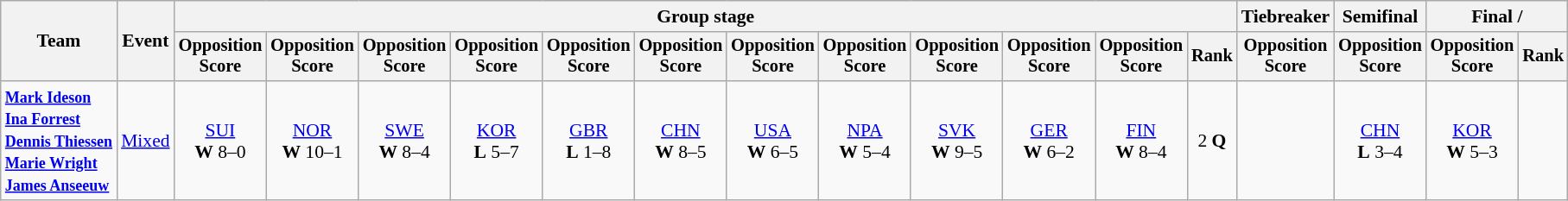<table class=wikitable style="font-size:90%">
<tr>
<th rowspan=2>Team</th>
<th rowspan=2>Event</th>
<th colspan=12>Group stage</th>
<th>Tiebreaker</th>
<th>Semifinal</th>
<th colspan=2>Final / </th>
</tr>
<tr style="font-size:95%">
<th>Opposition<br>Score</th>
<th>Opposition<br>Score</th>
<th>Opposition<br>Score</th>
<th>Opposition<br>Score</th>
<th>Opposition<br>Score</th>
<th>Opposition<br>Score</th>
<th>Opposition<br>Score</th>
<th>Opposition<br>Score</th>
<th>Opposition<br>Score</th>
<th>Opposition<br>Score</th>
<th>Opposition<br>Score</th>
<th>Rank</th>
<th>Opposition<br>Score</th>
<th>Opposition<br>Score</th>
<th>Opposition<br>Score</th>
<th>Rank</th>
</tr>
<tr align="center">
<td align="left"><strong><small><a href='#'>Mark Ideson</a><br><a href='#'>Ina Forrest</a><br><a href='#'>Dennis Thiessen</a><br><a href='#'>Marie Wright</a><br><a href='#'>James Anseeuw</a></small></strong></td>
<td><a href='#'>Mixed</a></td>
<td> <a href='#'>SUI</a><br> <strong>W</strong> 8–0</td>
<td> <a href='#'>NOR</a><br> <strong>W</strong> 10–1</td>
<td> <a href='#'>SWE</a><br> <strong>W</strong> 8–4</td>
<td> <a href='#'>KOR</a><br> <strong>L</strong> 5–7</td>
<td> <a href='#'>GBR</a><br> <strong>L</strong> 1–8</td>
<td> <a href='#'>CHN</a><br> <strong>W</strong> 8–5</td>
<td> <a href='#'>USA</a><br> <strong>W</strong> 6–5</td>
<td> <a href='#'>NPA</a><br> <strong>W</strong> 5–4</td>
<td> <a href='#'>SVK</a><br> <strong>W</strong> 9–5</td>
<td> <a href='#'>GER</a><br> <strong>W</strong> 6–2</td>
<td> <a href='#'>FIN</a><br> <strong>W</strong> 8–4</td>
<td>2 <strong>Q</strong></td>
<td></td>
<td> <a href='#'>CHN</a><br> <strong>L</strong> 3–4</td>
<td> <a href='#'>KOR</a><br> <strong>W</strong> 5–3</td>
<td></td>
</tr>
</table>
